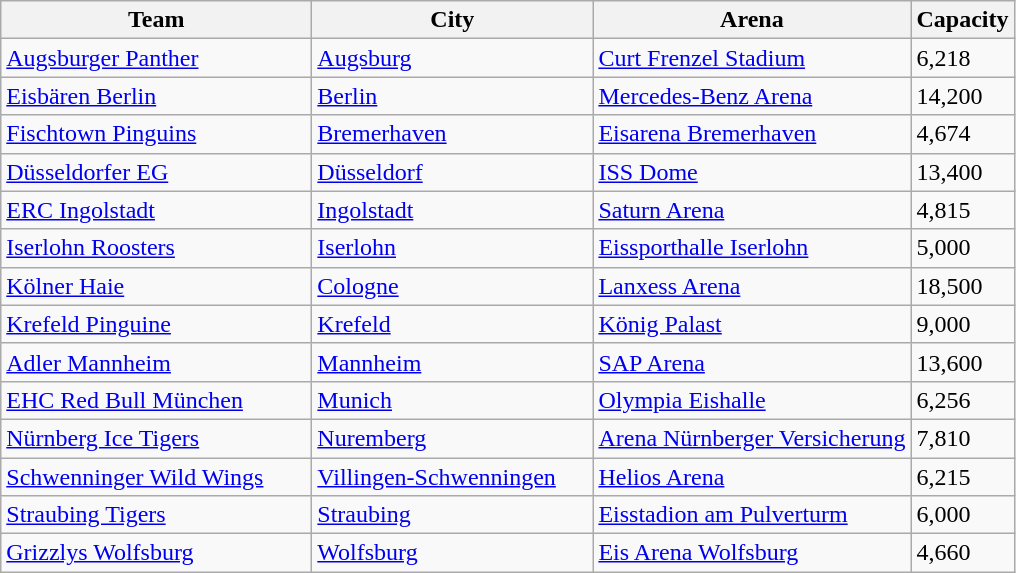<table class="wikitable">
<tr>
<th width="200">Team</th>
<th width="180">City</th>
<th>Arena</th>
<th>Capacity</th>
</tr>
<tr>
<td><a href='#'>Augsburger Panther</a></td>
<td><a href='#'>Augsburg</a></td>
<td><a href='#'>Curt Frenzel Stadium</a></td>
<td>6,218</td>
</tr>
<tr>
<td><a href='#'>Eisbären Berlin</a></td>
<td><a href='#'>Berlin</a></td>
<td><a href='#'>Mercedes-Benz Arena</a></td>
<td>14,200</td>
</tr>
<tr>
<td><a href='#'>Fischtown Pinguins</a></td>
<td><a href='#'>Bremerhaven</a></td>
<td><a href='#'>Eisarena Bremerhaven</a></td>
<td>4,674</td>
</tr>
<tr>
<td><a href='#'>Düsseldorfer EG</a></td>
<td><a href='#'>Düsseldorf</a></td>
<td><a href='#'>ISS Dome</a></td>
<td>13,400</td>
</tr>
<tr>
<td><a href='#'>ERC Ingolstadt</a></td>
<td><a href='#'>Ingolstadt</a></td>
<td><a href='#'>Saturn Arena</a></td>
<td>4,815</td>
</tr>
<tr>
<td><a href='#'>Iserlohn Roosters</a></td>
<td><a href='#'>Iserlohn</a></td>
<td><a href='#'>Eissporthalle Iserlohn</a></td>
<td>5,000</td>
</tr>
<tr>
<td><a href='#'>Kölner Haie</a></td>
<td><a href='#'>Cologne</a></td>
<td><a href='#'>Lanxess Arena</a></td>
<td>18,500</td>
</tr>
<tr>
<td><a href='#'>Krefeld Pinguine</a></td>
<td><a href='#'>Krefeld</a></td>
<td><a href='#'>König Palast</a></td>
<td>9,000</td>
</tr>
<tr>
<td><a href='#'>Adler Mannheim</a></td>
<td><a href='#'>Mannheim</a></td>
<td><a href='#'>SAP Arena</a></td>
<td>13,600</td>
</tr>
<tr>
<td><a href='#'>EHC Red Bull München</a></td>
<td><a href='#'>Munich</a></td>
<td><a href='#'>Olympia Eishalle</a></td>
<td>6,256</td>
</tr>
<tr>
<td><a href='#'>Nürnberg Ice Tigers</a></td>
<td><a href='#'>Nuremberg</a></td>
<td><a href='#'>Arena Nürnberger Versicherung</a></td>
<td>7,810</td>
</tr>
<tr>
<td><a href='#'>Schwenninger Wild Wings</a></td>
<td><a href='#'>Villingen-Schwenningen</a></td>
<td><a href='#'>Helios Arena</a></td>
<td>6,215</td>
</tr>
<tr>
<td><a href='#'>Straubing Tigers</a></td>
<td><a href='#'>Straubing</a></td>
<td><a href='#'>Eisstadion am Pulverturm</a></td>
<td>6,000</td>
</tr>
<tr>
<td><a href='#'>Grizzlys Wolfsburg</a></td>
<td><a href='#'>Wolfsburg</a></td>
<td><a href='#'>Eis Arena Wolfsburg</a></td>
<td>4,660</td>
</tr>
</table>
